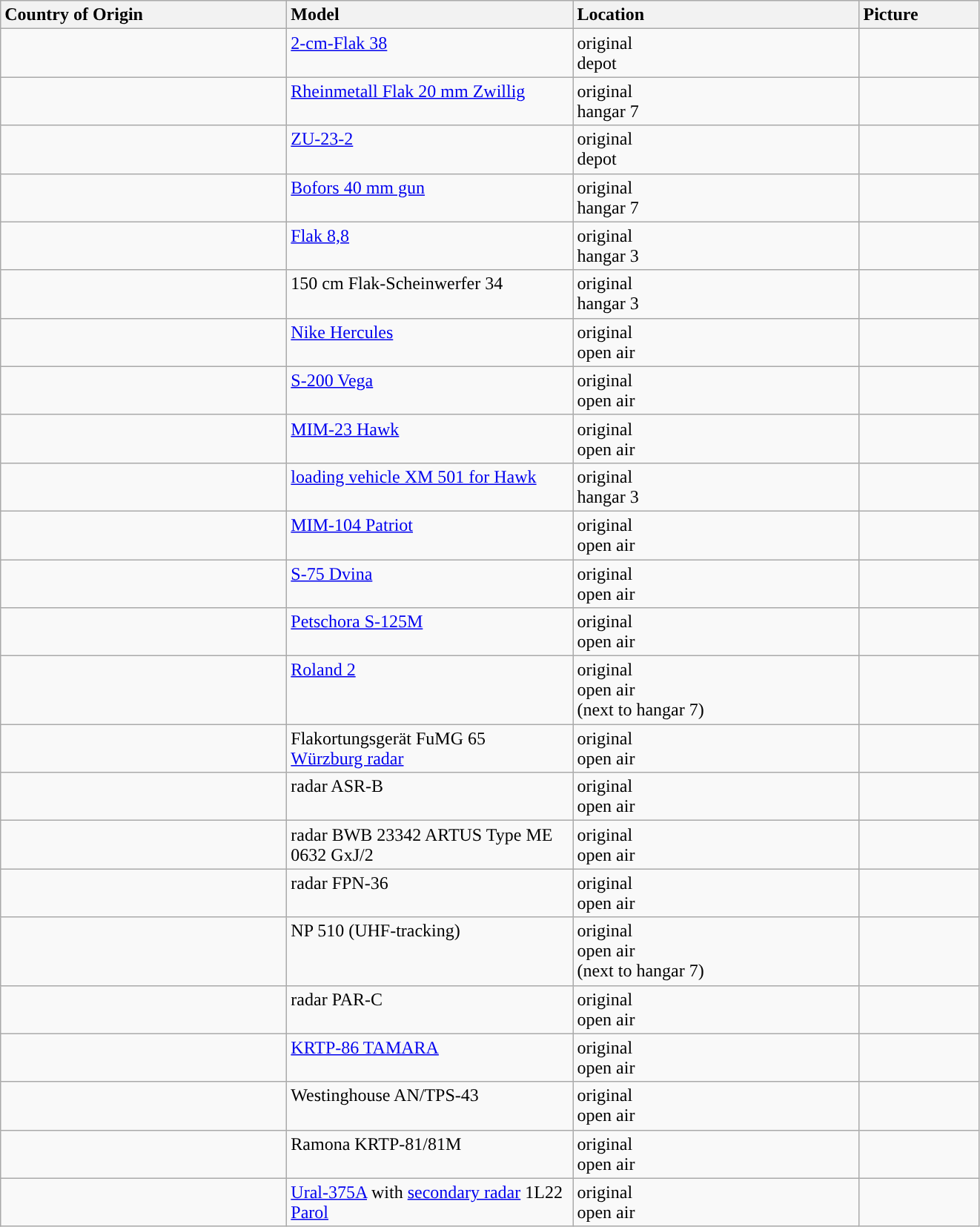<table class="wikitable sortable">
<tr>
<th style="text-align:left" width=250px>Country of Origin</th>
<th ! style="text-align:left" width=250px>Model</th>
<th ! style="text-align:left" width=250px class="unsortable">Location</th>
<th ! style="text-align:left" width=100px class="unsortable">Picture</th>
</tr>
<tr style="vertical-align:top">
<td style="text-align:left"></td>
<td style="text-align:left"><a href='#'>2-cm-Flak 38</a></td>
<td style="text-align:left">original<br>depot</td>
<td style="text-align:left"></td>
</tr>
<tr style="vertical-align:top">
<td style="text-align:left"></td>
<td style="text-align:left"><a href='#'>Rheinmetall Flak 20 mm Zwillig</a></td>
<td style="text-align:left">original<br> hangar 7</td>
<td style="text-align:left"></td>
</tr>
<tr style="vertical-align:top">
<td style="text-align:left"></td>
<td style="text-align:left"><a href='#'>ZU-23-2</a></td>
<td style="text-align:left">original<br>depot</td>
<td style="text-align:left"></td>
</tr>
<tr style="vertical-align:top">
<td style="text-align:left"></td>
<td style="text-align:left"><a href='#'>Bofors 40 mm gun</a></td>
<td style="text-align:left">original<br>hangar 7</td>
<td style="text-align:left"></td>
</tr>
<tr style="vertical-align:top">
<td style="text-align:left"></td>
<td style="text-align:left"><a href='#'>Flak 8,8</a></td>
<td style="text-align:left">original<br>hangar 3</td>
<td style="text-align:left"></td>
</tr>
<tr style="vertical-align:top">
<td style="text-align:left"></td>
<td style="text-align:left">150 cm Flak-Scheinwerfer 34</td>
<td style="text-align:left">original<br>hangar 3</td>
<td style="text-align:left"></td>
</tr>
<tr style="vertical-align:top">
<td style="text-align:left"></td>
<td style="text-align:left"><a href='#'>Nike Hercules</a></td>
<td style="text-align:left">original<br>open air</td>
<td style="text-align:left"></td>
</tr>
<tr style="vertical-align:top">
<td style="text-align:left"></td>
<td style="text-align:left"><a href='#'>S-200 Vega</a></td>
<td style="text-align:left">original<br>open air</td>
<td style="text-align:left"></td>
</tr>
<tr style="vertical-align:top">
<td style="text-align:left"></td>
<td style="text-align:left"><a href='#'>MIM-23 Hawk</a></td>
<td style="text-align:left">original<br>open air</td>
<td style="text-align:left"></td>
</tr>
<tr style="vertical-align:top">
<td style="text-align:left"></td>
<td style="text-align:left"><a href='#'>loading vehicle XM 501 for Hawk</a></td>
<td style="text-align:left">original<br>hangar 3</td>
<td style="text-align:left"></td>
</tr>
<tr style="vertical-align:top">
<td style="text-align:left"></td>
<td style="text-align:left"><a href='#'>MIM-104 Patriot</a></td>
<td style="text-align:left">original<br>open air</td>
<td style="text-align:left"></td>
</tr>
<tr style="vertical-align:top">
<td style="text-align:left"></td>
<td style="text-align:left"><a href='#'>S-75 Dvina</a></td>
<td style="text-align:left">original<br>open air</td>
<td style="text-align:left"></td>
</tr>
<tr style="vertical-align:top">
<td style="text-align:left"></td>
<td style="text-align:left"><a href='#'>Petschora S-125M</a></td>
<td style="text-align:left">original<br>open air</td>
<td style="text-align:left"></td>
</tr>
<tr style="vertical-align:top">
<td style="text-align:left"></td>
<td style="text-align:left"><a href='#'>Roland 2</a></td>
<td style="text-align:left">original<br>open air<br>(next to hangar 7)</td>
<td style="text-align:left"></td>
</tr>
<tr style="vertical-align:top">
<td style="text-align:left"></td>
<td style="text-align:left">Flakortungsgerät FuMG 65<br><a href='#'>Würzburg radar</a></td>
<td style="text-align:left">original<br>open air</td>
<td style="text-align:left"></td>
</tr>
<tr style="vertical-align:top">
<td style="text-align:left"></td>
<td style="text-align:left">radar ASR-B</td>
<td style="text-align:left">original<br>open air<br></td>
<td style="text-align:left"></td>
</tr>
<tr style="vertical-align:top">
<td style="text-align:left"></td>
<td style="text-align:left">radar BWB 23342 ARTUS Type ME 0632 GxJ/2</td>
<td style="text-align:left">original<br>open air<br></td>
<td style="text-align:left"></td>
</tr>
<tr style="vertical-align:top">
<td style="text-align:left"></td>
<td style="text-align:left">radar FPN-36</td>
<td style="text-align:left">original<br>open air<br></td>
<td style="text-align:left"></td>
</tr>
<tr style="vertical-align:top">
<td style="text-align:left"></td>
<td style="text-align:left">NP 510 (UHF-tracking)</td>
<td style="text-align:left">original<br>open air<br>(next to hangar 7)</td>
<td style="text-align:left"></td>
</tr>
<tr style="vertical-align:top">
<td style="text-align:left"></td>
<td style="text-align:left">radar PAR-C</td>
<td style="text-align:left">original<br>open air<br></td>
<td style="text-align:left"></td>
</tr>
<tr style="vertical-align:top">
<td style="text-align:left"></td>
<td style="text-align:left"><a href='#'>KRTP-86 TAMARA</a></td>
<td style="text-align:left">original<br>open air</td>
<td style="text-align:left"></td>
</tr>
<tr style="vertical-align:top">
<td style="text-align:left"></td>
<td style="text-align:left">Westinghouse AN/TPS-43</td>
<td style="text-align:left">original<br>open air<br></td>
<td style="text-align:left"></td>
</tr>
<tr style="vertical-align:top">
<td style="text-align:left"></td>
<td style="text-align:left">Ramona KRTP-81/81M</td>
<td style="text-align:left">original<br>open air</td>
<td style="text-align:left"></td>
</tr>
<tr style="vertical-align:top">
<td style="text-align:left"></td>
<td style="text-align:left"><a href='#'>Ural-375A</a> with <a href='#'>secondary radar</a> 1L22 <a href='#'>Parol</a></td>
<td style="text-align:left">original<br>open air</td>
<td style="text-align:left"></td>
</tr>
</table>
